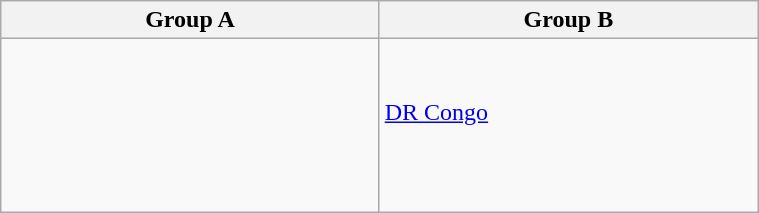<table class="wikitable" width=40%>
<tr>
<th width=25%>Group A</th>
<th width=25%>Group B</th>
</tr>
<tr>
<td><br><br>
<br>
<br>
<br>
</td>
<td><br><br>
 <a href='#'>DR Congo</a><br>
<br>
<br>
<br>
</td>
</tr>
</table>
